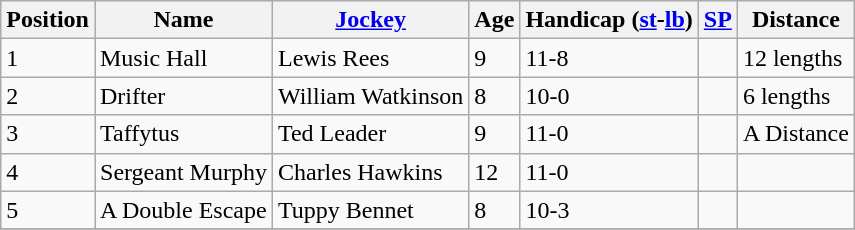<table class="wikitable sortable">
<tr>
<th data-sort-type="number">Position</th>
<th>Name</th>
<th><a href='#'>Jockey</a></th>
<th data-sort-type="number">Age</th>
<th>Handicap (<a href='#'>st</a>-<a href='#'>lb</a>)</th>
<th><a href='#'>SP</a></th>
<th>Distance</th>
</tr>
<tr>
<td>1</td>
<td>Music Hall</td>
<td>Lewis Rees</td>
<td>9</td>
<td>11-8</td>
<td></td>
<td>12 lengths</td>
</tr>
<tr>
<td>2</td>
<td>Drifter</td>
<td>William Watkinson</td>
<td>8</td>
<td>10-0</td>
<td></td>
<td>6 lengths</td>
</tr>
<tr>
<td>3</td>
<td>Taffytus</td>
<td>Ted Leader</td>
<td>9</td>
<td>11-0</td>
<td></td>
<td>A Distance</td>
</tr>
<tr>
<td>4</td>
<td>Sergeant Murphy</td>
<td>Charles Hawkins</td>
<td>12</td>
<td>11-0</td>
<td></td>
<td></td>
</tr>
<tr>
<td>5</td>
<td>A Double Escape</td>
<td>Tuppy Bennet</td>
<td>8</td>
<td>10-3</td>
<td></td>
<td></td>
</tr>
<tr>
</tr>
</table>
